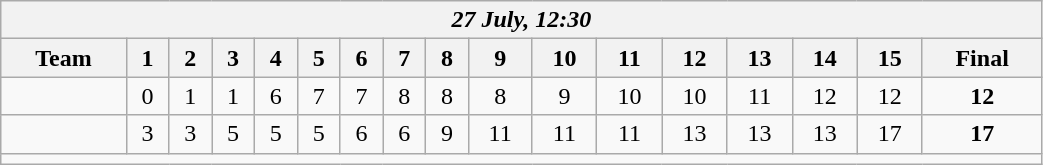<table class=wikitable style="text-align:center; width: 55%">
<tr>
<th colspan=17><em>27 July, 12:30</em></th>
</tr>
<tr>
<th>Team</th>
<th>1</th>
<th>2</th>
<th>3</th>
<th>4</th>
<th>5</th>
<th>6</th>
<th>7</th>
<th>8</th>
<th>9</th>
<th>10</th>
<th>11</th>
<th>12</th>
<th>13</th>
<th>14</th>
<th>15</th>
<th>Final</th>
</tr>
<tr>
<td align=left></td>
<td>0</td>
<td>1</td>
<td>1</td>
<td>6</td>
<td>7</td>
<td>7</td>
<td>8</td>
<td>8</td>
<td>8</td>
<td>9</td>
<td>10</td>
<td>10</td>
<td>11</td>
<td>12</td>
<td>12</td>
<td><strong>12</strong></td>
</tr>
<tr>
<td align=left><strong></strong></td>
<td>3</td>
<td>3</td>
<td>5</td>
<td>5</td>
<td>5</td>
<td>6</td>
<td>6</td>
<td>9</td>
<td>11</td>
<td>11</td>
<td>11</td>
<td>13</td>
<td>13</td>
<td>13</td>
<td>17</td>
<td><strong>17</strong></td>
</tr>
<tr>
<td colspan=17></td>
</tr>
</table>
